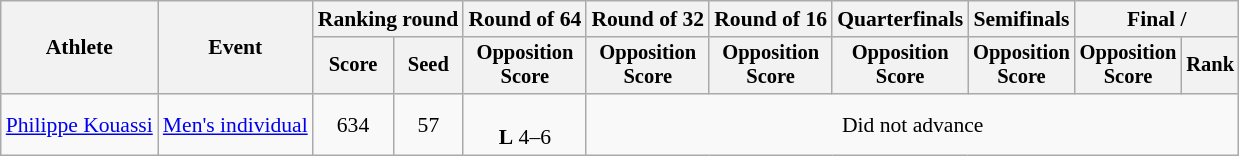<table class="wikitable" style="font-size:90%">
<tr>
<th rowspan=2>Athlete</th>
<th rowspan=2>Event</th>
<th colspan="2">Ranking round</th>
<th>Round of 64</th>
<th>Round of 32</th>
<th>Round of 16</th>
<th>Quarterfinals</th>
<th>Semifinals</th>
<th colspan="2">Final / </th>
</tr>
<tr style="font-size:95%">
<th>Score</th>
<th>Seed</th>
<th>Opposition<br>Score</th>
<th>Opposition<br>Score</th>
<th>Opposition<br>Score</th>
<th>Opposition<br>Score</th>
<th>Opposition<br>Score</th>
<th>Opposition<br>Score</th>
<th>Rank</th>
</tr>
<tr align=center>
<td align=left><a href='#'>Philippe Kouassi</a></td>
<td align=left><a href='#'>Men's individual</a></td>
<td>634</td>
<td>57</td>
<td><br><strong>L</strong> 4–6</td>
<td colspan=6>Did not advance</td>
</tr>
</table>
